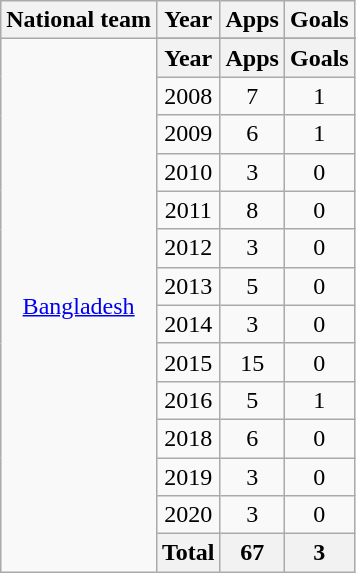<table class="wikitable" style="text-align: center;">
<tr>
<th>National team</th>
<th>Year</th>
<th>Apps</th>
<th>Goals</th>
</tr>
<tr>
<td rowspan="15"><a href='#'>Bangladesh</a></td>
</tr>
<tr>
<th>Year</th>
<th>Apps</th>
<th>Goals</th>
</tr>
<tr>
<td>2008</td>
<td>7</td>
<td>1</td>
</tr>
<tr>
<td>2009</td>
<td>6</td>
<td>1</td>
</tr>
<tr>
<td>2010</td>
<td>3</td>
<td>0</td>
</tr>
<tr>
<td>2011</td>
<td>8</td>
<td>0</td>
</tr>
<tr>
<td>2012</td>
<td>3</td>
<td>0</td>
</tr>
<tr>
<td>2013</td>
<td>5</td>
<td>0</td>
</tr>
<tr>
<td>2014</td>
<td>3</td>
<td>0</td>
</tr>
<tr>
<td>2015</td>
<td>15</td>
<td>0</td>
</tr>
<tr>
<td>2016</td>
<td>5</td>
<td>1</td>
</tr>
<tr>
<td>2018</td>
<td>6</td>
<td>0</td>
</tr>
<tr>
<td>2019</td>
<td>3</td>
<td>0</td>
</tr>
<tr>
<td>2020</td>
<td>3</td>
<td>0</td>
</tr>
<tr>
<th>Total</th>
<th>67</th>
<th>3</th>
</tr>
</table>
